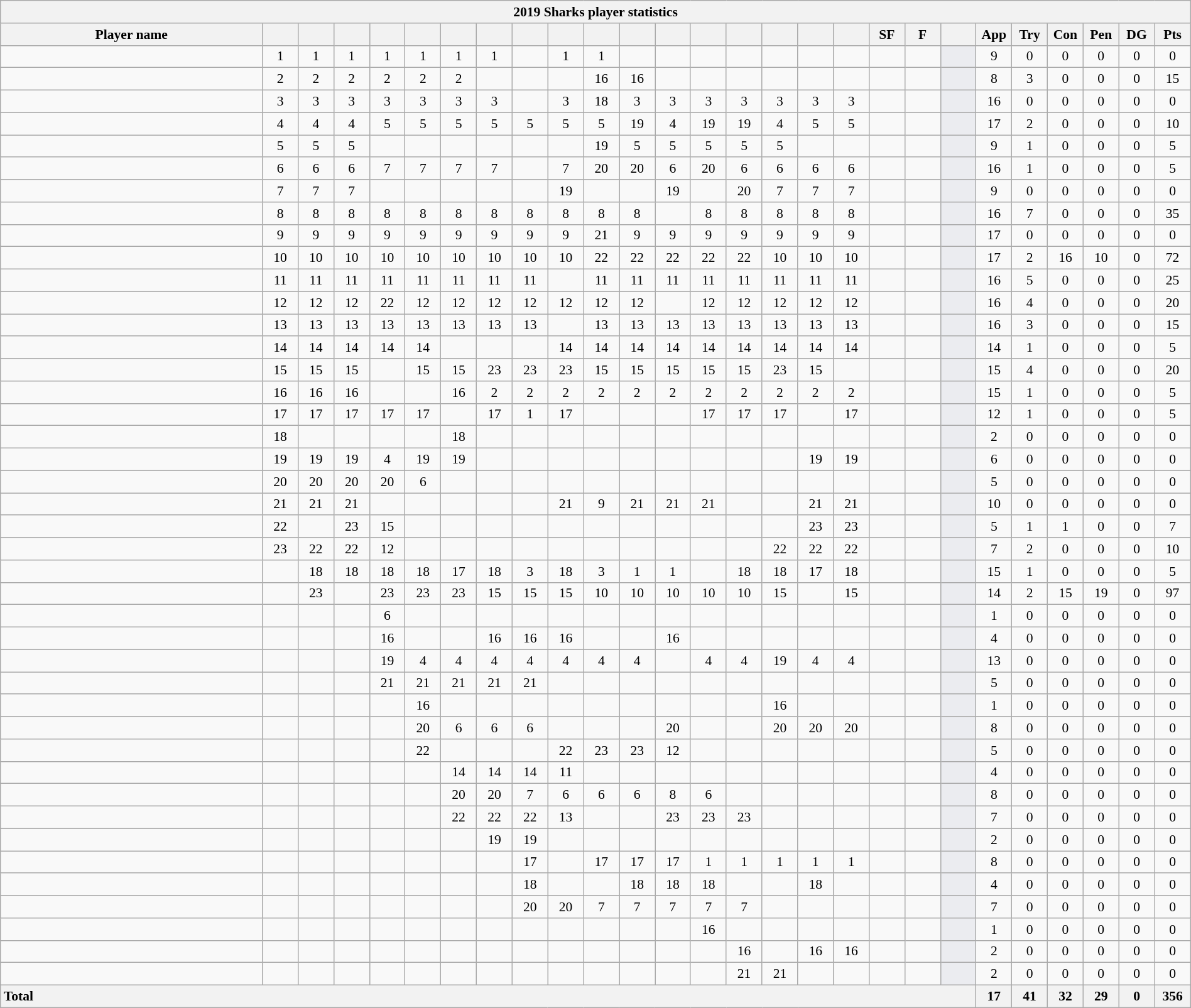<table class="wikitable sortable" style="text-align:center; font-size:90%; width:100%">
<tr>
<th colspan="100%">2019 Sharks player statistics</th>
</tr>
<tr>
<th style="width:22%;">Player name</th>
<th style="width:3%;"></th>
<th style="width:3%;"></th>
<th style="width:3%;"></th>
<th style="width:3%;"></th>
<th style="width:3%;"></th>
<th style="width:3%;"></th>
<th style="width:3%;"></th>
<th style="width:3%;"></th>
<th style="width:3%;"></th>
<th style="width:3%;"></th>
<th style="width:3%;"></th>
<th style="width:3%;"></th>
<th style="width:3%;"></th>
<th style="width:3%;"></th>
<th style="width:3%;"></th>
<th style="width:3%;"></th>
<th style="width:3%;"></th>
<th style="width:3%;">SF</th>
<th style="width:3%;">F</th>
<th style="width:3%;"></th>
<th style="width:3%;">App</th>
<th style="width:3%;">Try</th>
<th style="width:3%;">Con</th>
<th style="width:3%;">Pen</th>
<th style="width:3%;">DG</th>
<th style="width:3%;">Pts</th>
</tr>
<tr>
<td style="text-align:left;"></td>
<td>1</td>
<td>1</td>
<td>1</td>
<td>1</td>
<td>1</td>
<td>1</td>
<td>1</td>
<td></td>
<td>1</td>
<td>1</td>
<td></td>
<td></td>
<td></td>
<td></td>
<td></td>
<td></td>
<td></td>
<td></td>
<td></td>
<td style="background:#EBECF0;"></td>
<td>9</td>
<td>0</td>
<td>0</td>
<td>0</td>
<td>0</td>
<td>0</td>
</tr>
<tr>
<td style="text-align:left;"></td>
<td>2</td>
<td>2</td>
<td>2</td>
<td>2</td>
<td>2</td>
<td>2</td>
<td></td>
<td></td>
<td></td>
<td>16 </td>
<td>16 </td>
<td></td>
<td></td>
<td></td>
<td></td>
<td></td>
<td></td>
<td></td>
<td></td>
<td style="background:#EBECF0;"></td>
<td>8</td>
<td>3</td>
<td>0</td>
<td>0</td>
<td>0</td>
<td>15</td>
</tr>
<tr>
<td style="text-align:left;"></td>
<td>3</td>
<td>3</td>
<td>3</td>
<td>3</td>
<td>3</td>
<td>3</td>
<td>3</td>
<td></td>
<td>3</td>
<td>18 </td>
<td>3</td>
<td>3</td>
<td>3</td>
<td>3</td>
<td>3</td>
<td>3</td>
<td>3</td>
<td></td>
<td></td>
<td style="background:#EBECF0;"></td>
<td>16</td>
<td>0</td>
<td>0</td>
<td>0</td>
<td>0</td>
<td>0</td>
</tr>
<tr>
<td style="text-align:left;"></td>
<td>4</td>
<td>4</td>
<td>4</td>
<td>5</td>
<td>5</td>
<td>5</td>
<td>5</td>
<td>5</td>
<td>5</td>
<td>5</td>
<td>19 </td>
<td>4</td>
<td>19 </td>
<td>19 </td>
<td>4</td>
<td>5</td>
<td>5</td>
<td></td>
<td></td>
<td style="background:#EBECF0;"></td>
<td>17</td>
<td>2</td>
<td>0</td>
<td>0</td>
<td>0</td>
<td>10</td>
</tr>
<tr>
<td style="text-align:left;"></td>
<td>5</td>
<td>5</td>
<td>5</td>
<td></td>
<td></td>
<td></td>
<td></td>
<td></td>
<td></td>
<td>19 </td>
<td>5</td>
<td>5</td>
<td>5</td>
<td>5</td>
<td>5</td>
<td></td>
<td></td>
<td></td>
<td></td>
<td style="background:#EBECF0;"></td>
<td>9</td>
<td>1</td>
<td>0</td>
<td>0</td>
<td>0</td>
<td>5</td>
</tr>
<tr>
<td style="text-align:left;"></td>
<td>6</td>
<td>6</td>
<td>6</td>
<td>7</td>
<td>7</td>
<td>7</td>
<td>7</td>
<td></td>
<td>7</td>
<td>20 </td>
<td>20 </td>
<td>6</td>
<td>20 </td>
<td>6</td>
<td>6</td>
<td>6</td>
<td>6</td>
<td></td>
<td></td>
<td style="background:#EBECF0;"></td>
<td>16</td>
<td>1</td>
<td>0</td>
<td>0</td>
<td>0</td>
<td>5</td>
</tr>
<tr>
<td style="text-align:left;"></td>
<td>7</td>
<td>7</td>
<td>7</td>
<td></td>
<td></td>
<td></td>
<td></td>
<td></td>
<td>19 </td>
<td></td>
<td></td>
<td>19 </td>
<td></td>
<td>20 </td>
<td>7</td>
<td>7</td>
<td>7</td>
<td></td>
<td></td>
<td style="background:#EBECF0;"></td>
<td>9</td>
<td>0</td>
<td>0</td>
<td>0</td>
<td>0</td>
<td>0</td>
</tr>
<tr>
<td style="text-align:left;"></td>
<td>8</td>
<td>8</td>
<td>8</td>
<td>8</td>
<td>8</td>
<td>8</td>
<td>8</td>
<td>8</td>
<td>8</td>
<td>8</td>
<td>8</td>
<td></td>
<td>8</td>
<td>8</td>
<td>8</td>
<td>8</td>
<td>8</td>
<td></td>
<td></td>
<td style="background:#EBECF0;"></td>
<td>16</td>
<td>7</td>
<td>0</td>
<td>0</td>
<td>0</td>
<td>35</td>
</tr>
<tr>
<td style="text-align:left;"></td>
<td>9</td>
<td>9</td>
<td>9</td>
<td>9</td>
<td>9</td>
<td>9</td>
<td>9</td>
<td>9</td>
<td>9</td>
<td>21 </td>
<td>9</td>
<td>9</td>
<td>9</td>
<td>9</td>
<td>9</td>
<td>9</td>
<td>9</td>
<td></td>
<td></td>
<td style="background:#EBECF0;"></td>
<td>17</td>
<td>0</td>
<td>0</td>
<td>0</td>
<td>0</td>
<td>0</td>
</tr>
<tr>
<td style="text-align:left;"></td>
<td>10</td>
<td>10</td>
<td>10</td>
<td>10</td>
<td>10</td>
<td>10</td>
<td>10</td>
<td>10</td>
<td>10</td>
<td>22 </td>
<td>22 </td>
<td>22 </td>
<td>22 </td>
<td>22 </td>
<td>10</td>
<td>10</td>
<td>10</td>
<td></td>
<td></td>
<td style="background:#EBECF0;"></td>
<td>17</td>
<td>2</td>
<td>16</td>
<td>10</td>
<td>0</td>
<td>72</td>
</tr>
<tr>
<td style="text-align:left;"></td>
<td>11</td>
<td>11</td>
<td>11</td>
<td>11</td>
<td>11</td>
<td>11</td>
<td>11</td>
<td>11</td>
<td></td>
<td>11</td>
<td>11</td>
<td>11</td>
<td>11</td>
<td>11</td>
<td>11</td>
<td>11</td>
<td>11</td>
<td></td>
<td></td>
<td style="background:#EBECF0;"></td>
<td>16</td>
<td>5</td>
<td>0</td>
<td>0</td>
<td>0</td>
<td>25</td>
</tr>
<tr>
<td style="text-align:left;"></td>
<td>12</td>
<td>12</td>
<td>12</td>
<td>22 </td>
<td>12</td>
<td>12</td>
<td>12</td>
<td>12</td>
<td>12</td>
<td>12</td>
<td>12</td>
<td></td>
<td>12</td>
<td>12</td>
<td>12</td>
<td>12</td>
<td>12</td>
<td></td>
<td></td>
<td style="background:#EBECF0;"></td>
<td>16</td>
<td>4</td>
<td>0</td>
<td>0</td>
<td>0</td>
<td>20</td>
</tr>
<tr>
<td style="text-align:left;"></td>
<td>13</td>
<td>13</td>
<td>13</td>
<td>13</td>
<td>13</td>
<td>13</td>
<td>13</td>
<td>13</td>
<td></td>
<td>13</td>
<td>13</td>
<td>13</td>
<td>13</td>
<td>13</td>
<td>13</td>
<td>13</td>
<td>13</td>
<td></td>
<td></td>
<td style="background:#EBECF0;"></td>
<td>16</td>
<td>3</td>
<td>0</td>
<td>0</td>
<td>0</td>
<td>15</td>
</tr>
<tr>
<td style="text-align:left;"></td>
<td>14</td>
<td>14</td>
<td>14</td>
<td>14</td>
<td>14</td>
<td></td>
<td></td>
<td></td>
<td>14</td>
<td>14</td>
<td>14</td>
<td>14</td>
<td>14</td>
<td>14</td>
<td>14</td>
<td>14</td>
<td>14</td>
<td></td>
<td></td>
<td style="background:#EBECF0;"></td>
<td>14</td>
<td>1</td>
<td>0</td>
<td>0</td>
<td>0</td>
<td>5</td>
</tr>
<tr>
<td style="text-align:left;"></td>
<td>15</td>
<td>15</td>
<td>15</td>
<td></td>
<td>15</td>
<td>15</td>
<td>23 </td>
<td>23 </td>
<td>23 </td>
<td>15</td>
<td>15</td>
<td>15</td>
<td>15</td>
<td>15</td>
<td>23 </td>
<td>15</td>
<td></td>
<td></td>
<td></td>
<td style="background:#EBECF0;"></td>
<td>15</td>
<td>4</td>
<td>0</td>
<td>0</td>
<td>0</td>
<td>20</td>
</tr>
<tr>
<td style="text-align:left;"></td>
<td>16 </td>
<td>16 </td>
<td>16 </td>
<td></td>
<td></td>
<td>16 </td>
<td>2</td>
<td>2</td>
<td>2</td>
<td>2</td>
<td>2</td>
<td>2</td>
<td>2</td>
<td>2</td>
<td>2</td>
<td>2</td>
<td>2</td>
<td></td>
<td></td>
<td style="background:#EBECF0;"></td>
<td>15</td>
<td>1</td>
<td>0</td>
<td>0</td>
<td>0</td>
<td>5</td>
</tr>
<tr>
<td style="text-align:left;"></td>
<td>17 </td>
<td>17 </td>
<td>17 </td>
<td>17 </td>
<td>17 </td>
<td></td>
<td>17 </td>
<td>1</td>
<td>17 </td>
<td></td>
<td></td>
<td></td>
<td>17 </td>
<td>17 </td>
<td>17 </td>
<td></td>
<td>17 </td>
<td></td>
<td></td>
<td style="background:#EBECF0;"></td>
<td>12</td>
<td>1</td>
<td>0</td>
<td>0</td>
<td>0</td>
<td>5</td>
</tr>
<tr>
<td style="text-align:left;"></td>
<td>18 </td>
<td></td>
<td></td>
<td></td>
<td></td>
<td>18 </td>
<td></td>
<td></td>
<td></td>
<td></td>
<td></td>
<td></td>
<td></td>
<td></td>
<td></td>
<td></td>
<td></td>
<td></td>
<td></td>
<td style="background:#EBECF0;"></td>
<td>2</td>
<td>0</td>
<td>0</td>
<td>0</td>
<td>0</td>
<td>0</td>
</tr>
<tr>
<td style="text-align:left;"></td>
<td>19 </td>
<td>19 </td>
<td>19 </td>
<td>4</td>
<td>19 </td>
<td>19</td>
<td></td>
<td></td>
<td></td>
<td></td>
<td></td>
<td></td>
<td></td>
<td></td>
<td></td>
<td>19</td>
<td>19 </td>
<td></td>
<td></td>
<td style="background:#EBECF0;"></td>
<td>6</td>
<td>0</td>
<td>0</td>
<td>0</td>
<td>0</td>
<td>0</td>
</tr>
<tr>
<td style="text-align:left;"></td>
<td>20 </td>
<td>20 </td>
<td>20 </td>
<td>20 </td>
<td>6</td>
<td></td>
<td></td>
<td></td>
<td></td>
<td></td>
<td></td>
<td></td>
<td></td>
<td></td>
<td></td>
<td></td>
<td></td>
<td></td>
<td></td>
<td style="background:#EBECF0;"></td>
<td>5</td>
<td>0</td>
<td>0</td>
<td>0</td>
<td>0</td>
<td>0</td>
</tr>
<tr>
<td style="text-align:left;"></td>
<td>21 </td>
<td>21 </td>
<td>21 </td>
<td></td>
<td></td>
<td></td>
<td></td>
<td></td>
<td>21 </td>
<td>9</td>
<td>21 </td>
<td>21 </td>
<td>21 </td>
<td></td>
<td></td>
<td>21 </td>
<td>21 </td>
<td></td>
<td></td>
<td style="background:#EBECF0;"></td>
<td>10</td>
<td>0</td>
<td>0</td>
<td>0</td>
<td>0</td>
<td>0</td>
</tr>
<tr>
<td style="text-align:left;"></td>
<td>22 </td>
<td></td>
<td>23 </td>
<td>15</td>
<td></td>
<td></td>
<td></td>
<td></td>
<td></td>
<td></td>
<td></td>
<td></td>
<td></td>
<td></td>
<td></td>
<td>23 </td>
<td>23 </td>
<td></td>
<td></td>
<td style="background:#EBECF0;"></td>
<td>5</td>
<td>1</td>
<td>1</td>
<td>0</td>
<td>0</td>
<td>7</td>
</tr>
<tr>
<td style="text-align:left;"></td>
<td>23 </td>
<td>22 </td>
<td>22 </td>
<td>12</td>
<td></td>
<td></td>
<td></td>
<td></td>
<td></td>
<td></td>
<td></td>
<td></td>
<td></td>
<td></td>
<td>22 </td>
<td>22 </td>
<td>22 </td>
<td></td>
<td></td>
<td style="background:#EBECF0;"></td>
<td>7</td>
<td>2</td>
<td>0</td>
<td>0</td>
<td>0</td>
<td>10</td>
</tr>
<tr>
<td style="text-align:left;"></td>
<td></td>
<td>18 </td>
<td>18 </td>
<td>18 </td>
<td>18 </td>
<td>17 </td>
<td>18 </td>
<td>3</td>
<td>18 </td>
<td>3</td>
<td>1</td>
<td>1</td>
<td></td>
<td>18 </td>
<td>18 </td>
<td>17 </td>
<td>18 </td>
<td></td>
<td></td>
<td style="background:#EBECF0;"></td>
<td>15</td>
<td>1</td>
<td>0</td>
<td>0</td>
<td>0</td>
<td>5</td>
</tr>
<tr>
<td style="text-align:left;"></td>
<td></td>
<td>23 </td>
<td></td>
<td>23 </td>
<td>23 </td>
<td>23 </td>
<td>15</td>
<td>15</td>
<td>15</td>
<td>10</td>
<td>10</td>
<td>10</td>
<td>10</td>
<td>10</td>
<td>15</td>
<td></td>
<td>15</td>
<td></td>
<td></td>
<td style="background:#EBECF0;"></td>
<td>14</td>
<td>2</td>
<td>15</td>
<td>19</td>
<td>0</td>
<td>97</td>
</tr>
<tr>
<td style="text-align:left;"></td>
<td></td>
<td></td>
<td></td>
<td>6</td>
<td></td>
<td></td>
<td></td>
<td></td>
<td></td>
<td></td>
<td></td>
<td></td>
<td></td>
<td></td>
<td></td>
<td></td>
<td></td>
<td></td>
<td></td>
<td style="background:#EBECF0;"></td>
<td>1</td>
<td>0</td>
<td>0</td>
<td>0</td>
<td>0</td>
<td>0</td>
</tr>
<tr>
<td style="text-align:left;"></td>
<td></td>
<td></td>
<td></td>
<td>16 </td>
<td></td>
<td></td>
<td>16 </td>
<td>16 </td>
<td>16 </td>
<td></td>
<td></td>
<td>16</td>
<td></td>
<td></td>
<td></td>
<td></td>
<td></td>
<td></td>
<td></td>
<td style="background:#EBECF0;"></td>
<td>4</td>
<td>0</td>
<td>0</td>
<td>0</td>
<td>0</td>
<td>0</td>
</tr>
<tr>
<td style="text-align:left;"></td>
<td></td>
<td></td>
<td></td>
<td>19 </td>
<td>4</td>
<td>4</td>
<td>4</td>
<td>4</td>
<td>4</td>
<td>4</td>
<td>4</td>
<td></td>
<td>4</td>
<td>4</td>
<td>19 </td>
<td>4</td>
<td>4</td>
<td></td>
<td></td>
<td style="background:#EBECF0;"></td>
<td>13</td>
<td>0</td>
<td>0</td>
<td>0</td>
<td>0</td>
<td>0</td>
</tr>
<tr>
<td style="text-align:left;"></td>
<td></td>
<td></td>
<td></td>
<td>21 </td>
<td>21 </td>
<td>21 </td>
<td>21 </td>
<td>21 </td>
<td></td>
<td></td>
<td></td>
<td></td>
<td></td>
<td></td>
<td></td>
<td></td>
<td></td>
<td></td>
<td></td>
<td style="background:#EBECF0;"></td>
<td>5</td>
<td>0</td>
<td>0</td>
<td>0</td>
<td>0</td>
<td>0</td>
</tr>
<tr>
<td style="text-align:left;"></td>
<td></td>
<td></td>
<td></td>
<td></td>
<td>16</td>
<td></td>
<td></td>
<td></td>
<td></td>
<td></td>
<td></td>
<td></td>
<td></td>
<td></td>
<td>16 </td>
<td></td>
<td></td>
<td></td>
<td></td>
<td style="background:#EBECF0;"></td>
<td>1</td>
<td>0</td>
<td>0</td>
<td>0</td>
<td>0</td>
<td>0</td>
</tr>
<tr>
<td style="text-align:left;"></td>
<td></td>
<td></td>
<td></td>
<td></td>
<td>20 </td>
<td>6</td>
<td>6</td>
<td>6</td>
<td></td>
<td></td>
<td></td>
<td>20 </td>
<td></td>
<td></td>
<td>20 </td>
<td>20 </td>
<td>20 </td>
<td></td>
<td></td>
<td style="background:#EBECF0;"></td>
<td>8</td>
<td>0</td>
<td>0</td>
<td>0</td>
<td>0</td>
<td>0</td>
</tr>
<tr>
<td style="text-align:left;"></td>
<td></td>
<td></td>
<td></td>
<td></td>
<td>22 </td>
<td></td>
<td></td>
<td></td>
<td>22 </td>
<td>23 </td>
<td>23 </td>
<td>12</td>
<td></td>
<td></td>
<td></td>
<td></td>
<td></td>
<td></td>
<td></td>
<td style="background:#EBECF0;"></td>
<td>5</td>
<td>0</td>
<td>0</td>
<td>0</td>
<td>0</td>
<td>0</td>
</tr>
<tr>
<td style="text-align:left;"></td>
<td></td>
<td></td>
<td></td>
<td></td>
<td></td>
<td>14</td>
<td>14</td>
<td>14</td>
<td>11</td>
<td></td>
<td></td>
<td></td>
<td></td>
<td></td>
<td></td>
<td></td>
<td></td>
<td></td>
<td></td>
<td style="background:#EBECF0;"></td>
<td>4</td>
<td>0</td>
<td>0</td>
<td>0</td>
<td>0</td>
<td>0</td>
</tr>
<tr>
<td style="text-align:left;"></td>
<td></td>
<td></td>
<td></td>
<td></td>
<td></td>
<td>20 </td>
<td>20 </td>
<td>7</td>
<td>6</td>
<td>6</td>
<td>6</td>
<td>8</td>
<td>6</td>
<td></td>
<td></td>
<td></td>
<td></td>
<td></td>
<td></td>
<td style="background:#EBECF0;"></td>
<td>8</td>
<td>0</td>
<td>0</td>
<td>0</td>
<td>0</td>
<td>0</td>
</tr>
<tr>
<td style="text-align:left;"></td>
<td></td>
<td></td>
<td></td>
<td></td>
<td></td>
<td>22 </td>
<td>22 </td>
<td>22 </td>
<td>13</td>
<td></td>
<td></td>
<td>23 </td>
<td>23 </td>
<td>23 </td>
<td></td>
<td></td>
<td></td>
<td></td>
<td></td>
<td style="background:#EBECF0;"></td>
<td>7</td>
<td>0</td>
<td>0</td>
<td>0</td>
<td>0</td>
<td>0</td>
</tr>
<tr>
<td style="text-align:left;"></td>
<td></td>
<td></td>
<td></td>
<td></td>
<td></td>
<td></td>
<td>19 </td>
<td>19 </td>
<td></td>
<td></td>
<td></td>
<td></td>
<td></td>
<td></td>
<td></td>
<td></td>
<td></td>
<td></td>
<td></td>
<td style="background:#EBECF0;"></td>
<td>2</td>
<td>0</td>
<td>0</td>
<td>0</td>
<td>0</td>
<td>0</td>
</tr>
<tr>
<td style="text-align:left;"></td>
<td></td>
<td></td>
<td></td>
<td></td>
<td></td>
<td></td>
<td></td>
<td>17 </td>
<td></td>
<td>17 </td>
<td>17</td>
<td>17 </td>
<td>1</td>
<td>1</td>
<td>1</td>
<td>1</td>
<td>1</td>
<td></td>
<td></td>
<td style="background:#EBECF0;"></td>
<td>8</td>
<td>0</td>
<td>0</td>
<td>0</td>
<td>0</td>
<td>0</td>
</tr>
<tr>
<td style="text-align:left;"></td>
<td></td>
<td></td>
<td></td>
<td></td>
<td></td>
<td></td>
<td></td>
<td>18 </td>
<td></td>
<td></td>
<td>18 </td>
<td>18 </td>
<td>18 </td>
<td></td>
<td></td>
<td>18</td>
<td></td>
<td></td>
<td></td>
<td style="background:#EBECF0;"></td>
<td>4</td>
<td>0</td>
<td>0</td>
<td>0</td>
<td>0</td>
<td>0</td>
</tr>
<tr>
<td style="text-align:left;"></td>
<td></td>
<td></td>
<td></td>
<td></td>
<td></td>
<td></td>
<td></td>
<td>20 </td>
<td>20 </td>
<td>7</td>
<td>7</td>
<td>7</td>
<td>7</td>
<td>7</td>
<td></td>
<td></td>
<td></td>
<td></td>
<td></td>
<td style="background:#EBECF0;"></td>
<td>7</td>
<td>0</td>
<td>0</td>
<td>0</td>
<td>0</td>
<td>0</td>
</tr>
<tr>
<td style="text-align:left;"></td>
<td></td>
<td></td>
<td></td>
<td></td>
<td></td>
<td></td>
<td></td>
<td></td>
<td></td>
<td></td>
<td></td>
<td></td>
<td>16 </td>
<td></td>
<td></td>
<td></td>
<td></td>
<td></td>
<td></td>
<td style="background:#EBECF0;"></td>
<td>1</td>
<td>0</td>
<td>0</td>
<td>0</td>
<td>0</td>
<td>0</td>
</tr>
<tr>
<td style="text-align:left;"></td>
<td></td>
<td></td>
<td></td>
<td></td>
<td></td>
<td></td>
<td></td>
<td></td>
<td></td>
<td></td>
<td></td>
<td></td>
<td></td>
<td>16 </td>
<td></td>
<td>16</td>
<td>16 </td>
<td></td>
<td></td>
<td style="background:#EBECF0;"></td>
<td>2</td>
<td>0</td>
<td>0</td>
<td>0</td>
<td>0</td>
<td>0</td>
</tr>
<tr>
<td style="text-align:left;"></td>
<td></td>
<td></td>
<td></td>
<td></td>
<td></td>
<td></td>
<td></td>
<td></td>
<td></td>
<td></td>
<td></td>
<td></td>
<td></td>
<td>21 </td>
<td>21 </td>
<td></td>
<td></td>
<td></td>
<td></td>
<td style="background:#EBECF0;"></td>
<td>2</td>
<td>0</td>
<td>0</td>
<td>0</td>
<td>0</td>
<td>0</td>
</tr>
<tr>
<th colspan="21" style="text-align:left;">Total</th>
<th>17</th>
<th>41</th>
<th>32</th>
<th>29</th>
<th>0</th>
<th>356</th>
</tr>
</table>
